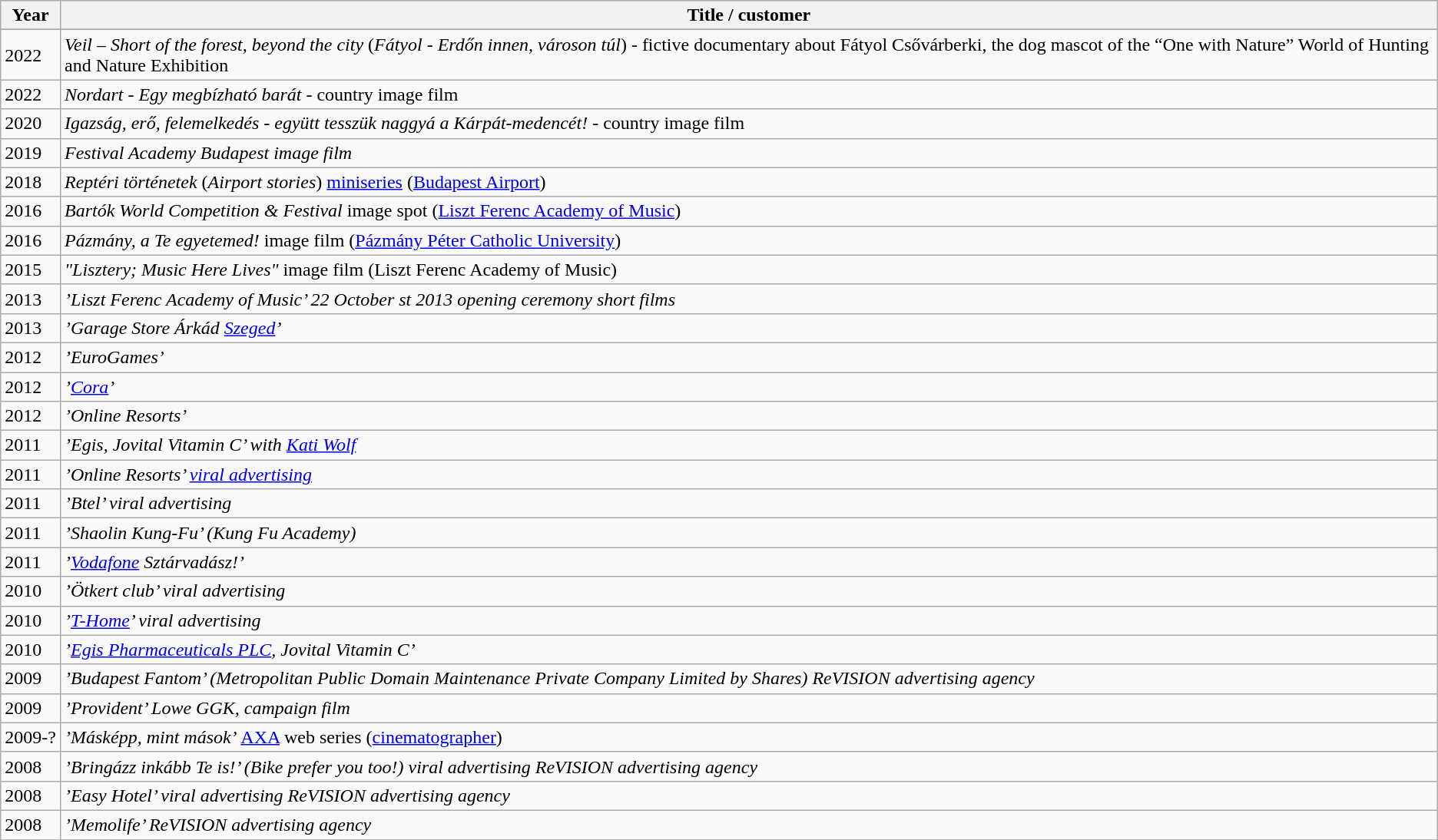<table class="wikitable sortable">
<tr>
<th>Year</th>
<th>Title / customer</th>
</tr>
<tr>
</tr>
<tr>
<td>2022</td>
<td><em>Veil – Short of the forest, beyond the city</em> (<em>Fátyol - Erdőn innen, városon túl</em>) - fictive documentary about Fátyol Csővárberki, the dog mascot of the “One with Nature” World of Hunting and Nature Exhibition</td>
</tr>
<tr>
<td>2022</td>
<td><em>Nordart - Egy megbízható barát</em> - country image film</td>
</tr>
<tr>
<td>2020</td>
<td><em>Igazság, erő, felemelkedés - együtt tesszük naggyá a Kárpát-medencét!</em> - country image film</td>
</tr>
<tr>
<td>2019</td>
<td><em>Festival Academy Budapest image film</em></td>
</tr>
<tr>
<td>2018</td>
<td><em>Reptéri történetek</em> (<em>Airport stories</em>) <a href='#'>miniseries</a> (<a href='#'>Budapest Airport</a>)</td>
</tr>
<tr>
<td>2016</td>
<td><em>Bartók World Competition & Festival</em> image spot (<a href='#'>Liszt Ferenc Academy of Music</a>)</td>
</tr>
<tr>
<td>2016</td>
<td><em>Pázmány, a Te egyetemed!</em> image film (<a href='#'>Pázmány Péter Catholic University</a>)</td>
</tr>
<tr>
<td>2015</td>
<td><em>"Lisztery; Music Here Lives"</em> image film (Liszt Ferenc Academy of Music)</td>
</tr>
<tr>
<td>2013</td>
<td><em>’Liszt Ferenc Academy of Music’ 22 October st 2013 opening ceremony short films</em></td>
</tr>
<tr>
<td>2013</td>
<td><em>’Garage Store Árkád <a href='#'>Szeged</a>’</em></td>
</tr>
<tr>
<td>2012</td>
<td><em>’EuroGames’</em></td>
</tr>
<tr>
<td>2012</td>
<td><em>’<a href='#'>Cora</a>’</em></td>
</tr>
<tr>
<td>2012</td>
<td><em>’Online Resorts’</em></td>
</tr>
<tr>
<td>2011</td>
<td><em>’Egis, Jovital Vitamin C’ with <a href='#'>Kati Wolf</a></em></td>
</tr>
<tr>
<td>2011</td>
<td><em>’Online Resorts’ <a href='#'>viral advertising</a></em></td>
</tr>
<tr>
<td>2011</td>
<td><em>’Btel’ viral advertising</em></td>
</tr>
<tr>
<td>2011</td>
<td><em>’Shaolin Kung-Fu’ (Kung Fu Academy)</em></td>
</tr>
<tr>
<td>2011</td>
<td><em>’<a href='#'>Vodafone</a> Sztárvadász!’</em></td>
</tr>
<tr>
<td>2010</td>
<td><em>’Ötkert club’ viral advertising</em></td>
</tr>
<tr>
<td>2010</td>
<td><em>’<a href='#'>T-Home</a>’ viral advertising</em></td>
</tr>
<tr>
<td>2010</td>
<td><em>’<a href='#'>Egis Pharmaceuticals PLC</a>, Jovital Vitamin C’</em></td>
</tr>
<tr>
<td>2009</td>
<td><em>’Budapest Fantom’ (Metropolitan Public Domain Maintenance Private Company Limited by Shares) ReVISION advertising agency</em></td>
</tr>
<tr>
<td>2009</td>
<td><em>’Provident’ Lowe GGK, campaign film</em></td>
</tr>
<tr>
<td>2009-?</td>
<td><em>’Másképp, mint mások’</em> <a href='#'>AXA</a> web series (<a href='#'>cinematographer</a>)</td>
</tr>
<tr>
<td>2008</td>
<td><em>’Bringázz inkább Te is!’ (Bike prefer you too!) viral advertising ReVISION advertising agency</em></td>
</tr>
<tr>
<td>2008</td>
<td><em>’Easy Hotel’ viral advertising ReVISION advertising agency</em></td>
</tr>
<tr>
<td>2008</td>
<td><em>’Memolife’ ReVISION advertising agency</em></td>
</tr>
<tr 29>
</tr>
</table>
